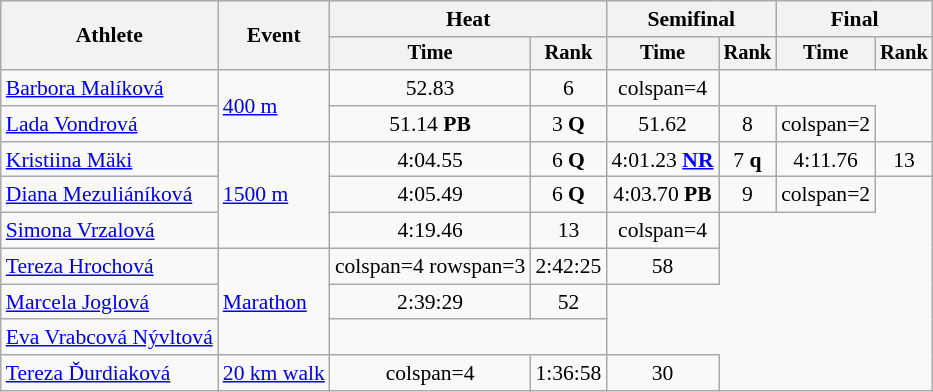<table class=wikitable style=font-size:90%;text-align:center>
<tr>
<th rowspan=2>Athlete</th>
<th rowspan=2>Event</th>
<th colspan=2>Heat</th>
<th colspan=2>Semifinal</th>
<th colspan=2>Final</th>
</tr>
<tr style=font-size:95%>
<th>Time</th>
<th>Rank</th>
<th>Time</th>
<th>Rank</th>
<th>Time</th>
<th>Rank</th>
</tr>
<tr>
<td align=left><a href='#'>Barbora Malíková</a></td>
<td align=left rowspan=2><a href='#'>400 m</a></td>
<td>52.83</td>
<td>6</td>
<td>colspan=4 </td>
</tr>
<tr>
<td align=left><a href='#'>Lada Vondrová</a></td>
<td>51.14 <strong>PB</strong></td>
<td>3 <strong>Q</strong></td>
<td>51.62</td>
<td>8</td>
<td>colspan=2 </td>
</tr>
<tr>
<td align=left><a href='#'>Kristiina Mäki</a></td>
<td align=left rowspan=3><a href='#'>1500 m</a></td>
<td>4:04.55</td>
<td>6 <strong>Q</strong></td>
<td>4:01.23 <strong><a href='#'>NR</a></strong></td>
<td>7 <strong>q</strong></td>
<td>4:11.76</td>
<td>13</td>
</tr>
<tr>
<td align=left><a href='#'>Diana Mezuliáníková</a></td>
<td>4:05.49</td>
<td>6 <strong>Q</strong></td>
<td>4:03.70 <strong>PB</strong></td>
<td>9</td>
<td>colspan=2 </td>
</tr>
<tr>
<td align=left><a href='#'>Simona Vrzalová</a></td>
<td>4:19.46</td>
<td>13</td>
<td>colspan=4 </td>
</tr>
<tr>
<td align=left><a href='#'>Tereza Hrochová</a></td>
<td align=left rowspan=3><a href='#'>Marathon</a></td>
<td>colspan=4 rowspan=3 </td>
<td>2:42:25</td>
<td>58</td>
</tr>
<tr>
<td align=left><a href='#'>Marcela Joglová</a></td>
<td>2:39:29</td>
<td>52</td>
</tr>
<tr>
<td align=left><a href='#'>Eva Vrabcová Nývltová</a></td>
<td colspan=2></td>
</tr>
<tr>
<td align=left><a href='#'>Tereza Ďurdiaková</a></td>
<td align=left><a href='#'>20 km walk</a></td>
<td>colspan=4 </td>
<td>1:36:58</td>
<td>30</td>
</tr>
</table>
